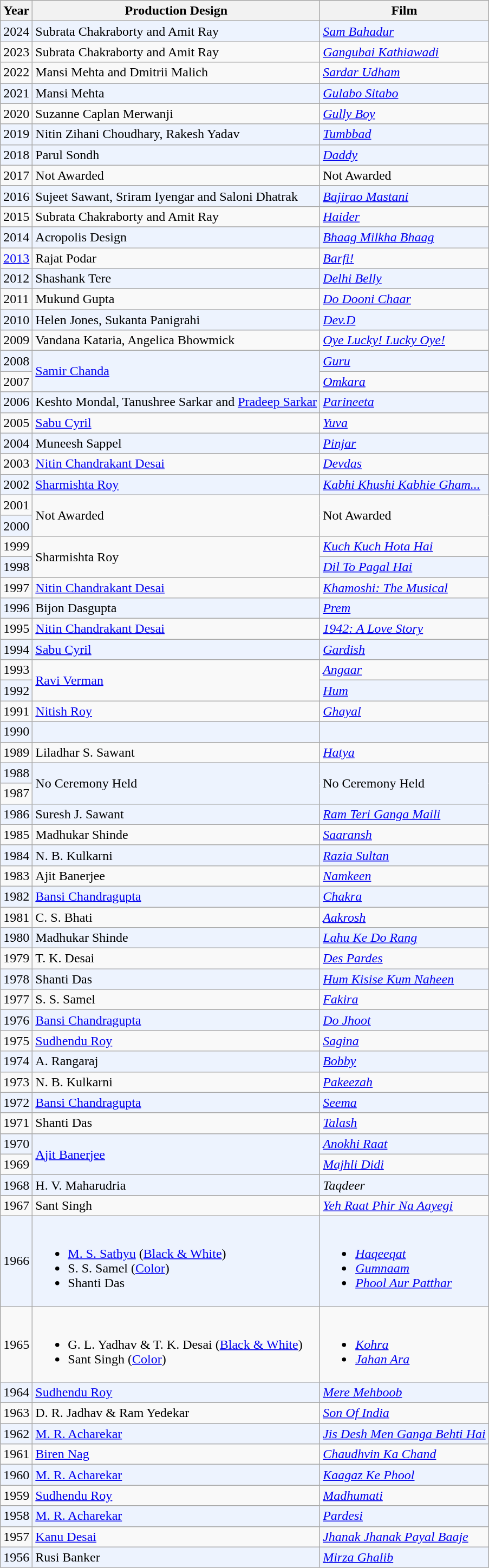<table class="wikitable">
<tr>
<th>Year</th>
<th>Production Design</th>
<th>Film</th>
</tr>
<tr bgcolor=#edf3fe>
<td>2024</td>
<td>Subrata Chakraborty and Amit Ray</td>
<td><em><a href='#'>Sam Bahadur</a></em></td>
</tr>
<tr>
<td>2023</td>
<td>Subrata Chakraborty and Amit Ray</td>
<td><em><a href='#'>Gangubai Kathiawadi</a></em></td>
</tr>
<tr>
<td>2022</td>
<td>Mansi Mehta and Dmitrii Malich</td>
<td><em><a href='#'>Sardar Udham</a></em></td>
</tr>
<tr>
</tr>
<tr bgcolor=#edf3fe>
<td>2021</td>
<td>Mansi Mehta</td>
<td><em><a href='#'>Gulabo Sitabo</a></em></td>
</tr>
<tr>
<td>2020</td>
<td>Suzanne Caplan Merwanji</td>
<td><em><a href='#'>Gully Boy</a></em></td>
</tr>
<tr bgcolor=#edf3fe>
<td>2019</td>
<td>Nitin Zihani Choudhary, Rakesh Yadav</td>
<td><em><a href='#'>Tumbbad</a></em></td>
</tr>
<tr bgcolor=#edf3fe>
<td>2018</td>
<td>Parul Sondh</td>
<td><em><a href='#'>Daddy</a></em></td>
</tr>
<tr>
<td>2017</td>
<td>Not Awarded</td>
<td>Not Awarded</td>
</tr>
<tr bgcolor=#edf3fe>
<td>2016</td>
<td>Sujeet Sawant, Sriram Iyengar and Saloni Dhatrak</td>
<td><em><a href='#'>Bajirao Mastani</a></em></td>
</tr>
<tr>
<td>2015</td>
<td>Subrata Chakraborty and Amit Ray</td>
<td><em><a href='#'>Haider</a></em></td>
</tr>
<tr>
</tr>
<tr bgcolor=#edf3fe>
<td>2014</td>
<td>Acropolis Design</td>
<td><em><a href='#'>Bhaag Milkha Bhaag</a></em></td>
</tr>
<tr>
<td><a href='#'>2013</a></td>
<td>Rajat Podar</td>
<td><em><a href='#'>Barfi!</a></em></td>
</tr>
<tr bgcolor=#edf3fe>
<td>2012</td>
<td>Shashank Tere</td>
<td><em><a href='#'>Delhi Belly</a></em></td>
</tr>
<tr>
<td>2011</td>
<td>Mukund Gupta</td>
<td><em><a href='#'>Do Dooni Chaar</a></em></td>
</tr>
<tr bgcolor=#edf3fe>
<td>2010</td>
<td>Helen Jones, Sukanta Panigrahi</td>
<td><em><a href='#'>Dev.D</a></em></td>
</tr>
<tr>
<td>2009</td>
<td>Vandana Kataria, Angelica Bhowmick</td>
<td><em><a href='#'>Oye Lucky! Lucky Oye!</a></em></td>
</tr>
<tr bgcolor=#edf3fe>
<td>2008</td>
<td rowspan="2"><a href='#'>Samir Chanda</a></td>
<td><em><a href='#'>Guru</a></em></td>
</tr>
<tr>
<td>2007</td>
<td><em><a href='#'>Omkara</a></em></td>
</tr>
<tr bgcolor=#edf3fe>
<td>2006</td>
<td>Keshto Mondal, Tanushree Sarkar and <a href='#'>Pradeep Sarkar</a></td>
<td><em><a href='#'>Parineeta</a></em></td>
</tr>
<tr>
<td>2005</td>
<td><a href='#'>Sabu Cyril</a></td>
<td><em><a href='#'>Yuva</a></em></td>
</tr>
<tr bgcolor=#edf3fe>
<td>2004</td>
<td>Muneesh Sappel</td>
<td><em><a href='#'>Pinjar</a></em></td>
</tr>
<tr>
<td>2003</td>
<td><a href='#'>Nitin Chandrakant Desai</a></td>
<td><em><a href='#'>Devdas</a></em></td>
</tr>
<tr bgcolor=#edf3fe>
<td>2002</td>
<td><a href='#'>Sharmishta Roy</a></td>
<td><em><a href='#'>Kabhi Khushi Kabhie Gham...</a></em></td>
</tr>
<tr>
<td>2001</td>
<td rowspan="2">Not Awarded</td>
<td rowspan="2">Not Awarded</td>
</tr>
<tr bgcolor=#edf3fe>
<td>2000</td>
</tr>
<tr>
<td>1999</td>
<td rowspan="2">Sharmishta Roy</td>
<td><em><a href='#'>Kuch Kuch Hota Hai</a></em></td>
</tr>
<tr bgcolor=#edf3fe>
<td>1998</td>
<td><em><a href='#'>Dil To Pagal Hai</a></em></td>
</tr>
<tr>
<td>1997</td>
<td><a href='#'>Nitin Chandrakant Desai</a></td>
<td><em><a href='#'>Khamoshi: The Musical</a></em></td>
</tr>
<tr bgcolor=#edf3fe>
<td>1996</td>
<td>Bijon Dasgupta</td>
<td><em><a href='#'>Prem</a></em></td>
</tr>
<tr>
<td>1995</td>
<td><a href='#'>Nitin Chandrakant Desai</a></td>
<td><em><a href='#'>1942: A Love Story</a></em></td>
</tr>
<tr bgcolor=#edf3fe>
<td>1994</td>
<td><a href='#'>Sabu Cyril</a></td>
<td><em><a href='#'>Gardish</a></em></td>
</tr>
<tr>
<td>1993</td>
<td rowspan="2"><a href='#'>Ravi Verman</a></td>
<td><em><a href='#'>Angaar</a></em></td>
</tr>
<tr bgcolor=#edf3fe>
<td>1992</td>
<td><em><a href='#'>Hum</a></em></td>
</tr>
<tr>
<td>1991</td>
<td><a href='#'>Nitish Roy</a></td>
<td><em><a href='#'>Ghayal</a></em></td>
</tr>
<tr bgcolor=#edf3fe>
<td>1990</td>
<td></td>
<td></td>
</tr>
<tr>
<td>1989</td>
<td>Liladhar S. Sawant</td>
<td><em><a href='#'>Hatya</a></em></td>
</tr>
<tr bgcolor=#edf3fe>
<td>1988</td>
<td rowspan="2">No Ceremony Held</td>
<td rowspan="2">No Ceremony Held</td>
</tr>
<tr>
<td>1987</td>
</tr>
<tr bgcolor=#edf3fe>
<td>1986</td>
<td>Suresh J. Sawant</td>
<td><em><a href='#'>Ram Teri Ganga Maili</a></em></td>
</tr>
<tr>
<td>1985</td>
<td>Madhukar Shinde</td>
<td><em><a href='#'>Saaransh</a></em></td>
</tr>
<tr bgcolor=#edf3fe>
<td>1984</td>
<td>N. B. Kulkarni</td>
<td><em><a href='#'>Razia Sultan</a> </em></td>
</tr>
<tr>
<td>1983</td>
<td>Ajit Banerjee</td>
<td><em><a href='#'>Namkeen</a></em></td>
</tr>
<tr bgcolor=#edf3fe>
<td>1982</td>
<td><a href='#'>Bansi Chandragupta</a></td>
<td><em><a href='#'>Chakra</a></em></td>
</tr>
<tr>
<td>1981</td>
<td>C. S. Bhati</td>
<td><em><a href='#'>Aakrosh</a></em></td>
</tr>
<tr bgcolor=#edf3fe>
<td>1980</td>
<td>Madhukar Shinde</td>
<td><em><a href='#'>Lahu Ke Do Rang</a></em></td>
</tr>
<tr>
<td>1979</td>
<td>T. K. Desai</td>
<td><em><a href='#'>Des Pardes</a></em></td>
</tr>
<tr bgcolor=#edf3fe>
<td>1978</td>
<td>Shanti Das</td>
<td><em><a href='#'>Hum Kisise Kum Naheen</a></em></td>
</tr>
<tr>
<td>1977</td>
<td>S. S. Samel</td>
<td><em><a href='#'>Fakira</a></em></td>
</tr>
<tr bgcolor=#edf3fe>
<td>1976</td>
<td><a href='#'>Bansi Chandragupta</a></td>
<td><em><a href='#'>Do Jhoot</a></em></td>
</tr>
<tr>
<td>1975</td>
<td><a href='#'>Sudhendu Roy</a></td>
<td><em><a href='#'>Sagina</a></em></td>
</tr>
<tr bgcolor=#edf3fe>
<td>1974</td>
<td>A. Rangaraj</td>
<td><em><a href='#'>Bobby</a></em></td>
</tr>
<tr>
<td>1973</td>
<td>N. B. Kulkarni</td>
<td><em><a href='#'>Pakeezah</a></em></td>
</tr>
<tr bgcolor=#edf3fe>
<td>1972</td>
<td><a href='#'>Bansi Chandragupta</a></td>
<td><em><a href='#'>Seema</a></em></td>
</tr>
<tr>
<td>1971</td>
<td>Shanti Das</td>
<td><em><a href='#'>Talash</a></em></td>
</tr>
<tr bgcolor=#edf3fe>
<td>1970</td>
<td rowspan="2"><a href='#'>Ajit Banerjee</a></td>
<td><em><a href='#'>Anokhi Raat</a></em></td>
</tr>
<tr>
<td>1969</td>
<td><em><a href='#'>Majhli Didi</a></em></td>
</tr>
<tr bgcolor=#edf3fe>
<td>1968</td>
<td>H. V. Maharudria</td>
<td><em>Taqdeer</em></td>
</tr>
<tr>
<td>1967</td>
<td>Sant Singh</td>
<td><em><a href='#'>Yeh Raat Phir Na Aayegi</a></em></td>
</tr>
<tr bgcolor=#edf3fe>
<td>1966</td>
<td><br><ul><li><a href='#'>M. S. Sathyu</a> (<a href='#'>Black & White</a>)</li><li>S. S. Samel (<a href='#'>Color</a>)</li><li>Shanti Das</li></ul></td>
<td><br><ul><li><em><a href='#'>Haqeeqat</a></em></li><li><em><a href='#'>Gumnaam</a></em></li><li><em><a href='#'>Phool Aur Patthar</a></em></li></ul></td>
</tr>
<tr>
<td>1965</td>
<td><br><ul><li>G. L. Yadhav & T. K. Desai (<a href='#'>Black & White</a>)</li><li>Sant Singh (<a href='#'>Color</a>)</li></ul></td>
<td><br><ul><li><em><a href='#'>Kohra</a></em></li><li><em><a href='#'>Jahan Ara</a></em></li></ul></td>
</tr>
<tr bgcolor=#edf3fe>
<td>1964</td>
<td><a href='#'>Sudhendu Roy</a></td>
<td><em><a href='#'>Mere Mehboob</a></em></td>
</tr>
<tr>
<td>1963</td>
<td>D. R. Jadhav & Ram Yedekar</td>
<td><em><a href='#'>Son Of India</a></em></td>
</tr>
<tr bgcolor=#edf3fe>
<td>1962</td>
<td><a href='#'>M. R. Acharekar</a></td>
<td><em><a href='#'>Jis Desh Men Ganga Behti Hai</a></em></td>
</tr>
<tr>
<td>1961</td>
<td><a href='#'>Biren Nag</a></td>
<td><em><a href='#'>Chaudhvin Ka Chand</a></em></td>
</tr>
<tr bgcolor=#edf3fe>
<td>1960</td>
<td><a href='#'>M. R. Acharekar</a></td>
<td><em><a href='#'>Kaagaz Ke Phool</a></em></td>
</tr>
<tr>
<td>1959</td>
<td><a href='#'>Sudhendu Roy</a></td>
<td><em><a href='#'>Madhumati</a></em></td>
</tr>
<tr bgcolor=#edf3fe>
<td>1958</td>
<td><a href='#'>M. R. Acharekar</a></td>
<td><em><a href='#'>Pardesi</a></em></td>
</tr>
<tr>
<td>1957</td>
<td><a href='#'>Kanu Desai</a></td>
<td><em><a href='#'>Jhanak Jhanak Payal Baaje</a></em></td>
</tr>
<tr bgcolor=#edf3fe>
<td>1956</td>
<td>Rusi Banker</td>
<td><em><a href='#'>Mirza Ghalib</a></em></td>
</tr>
</table>
